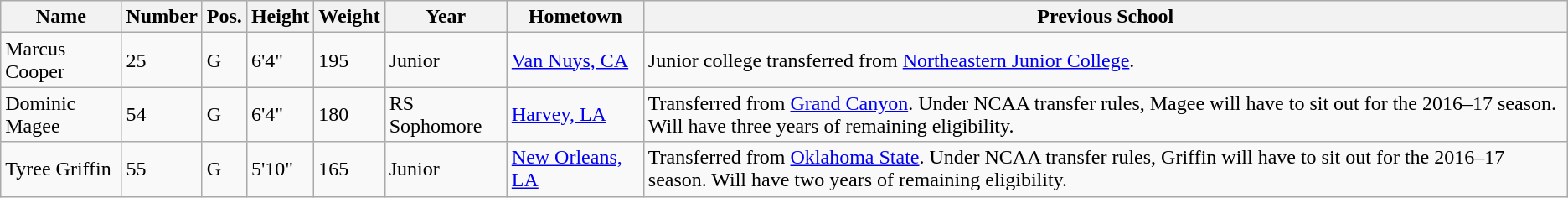<table class="wikitable sortable" border="1">
<tr>
<th>Name</th>
<th>Number</th>
<th>Pos.</th>
<th>Height</th>
<th>Weight</th>
<th>Year</th>
<th>Hometown</th>
<th class="unsortable">Previous School</th>
</tr>
<tr>
<td>Marcus Cooper</td>
<td>25</td>
<td>G</td>
<td>6'4"</td>
<td>195</td>
<td>Junior</td>
<td><a href='#'>Van Nuys, CA</a></td>
<td>Junior college transferred from <a href='#'>Northeastern Junior College</a>.</td>
</tr>
<tr>
<td>Dominic Magee</td>
<td>54</td>
<td>G</td>
<td>6'4"</td>
<td>180</td>
<td>RS Sophomore</td>
<td><a href='#'>Harvey, LA</a></td>
<td>Transferred from <a href='#'>Grand Canyon</a>. Under NCAA transfer rules, Magee will have to sit out for the 2016–17 season. Will have three years of remaining eligibility.</td>
</tr>
<tr>
<td>Tyree Griffin</td>
<td>55</td>
<td>G</td>
<td>5'10"</td>
<td>165</td>
<td>Junior</td>
<td><a href='#'>New Orleans, LA</a></td>
<td>Transferred from <a href='#'>Oklahoma State</a>. Under NCAA transfer rules, Griffin will have to sit out for the 2016–17 season. Will have two years of remaining eligibility.</td>
</tr>
</table>
